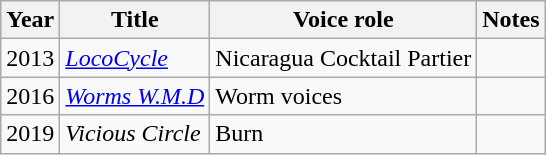<table class="wikitable sortable">
<tr>
<th>Year</th>
<th>Title</th>
<th>Voice role</th>
<th>Notes</th>
</tr>
<tr>
<td>2013</td>
<td><em><a href='#'>LocoCycle</a></em></td>
<td>Nicaragua Cocktail Partier</td>
<td></td>
</tr>
<tr>
<td>2016</td>
<td><em><a href='#'>Worms W.M.D</a></em></td>
<td>Worm voices</td>
<td></td>
</tr>
<tr>
<td>2019</td>
<td><em>Vicious Circle</em></td>
<td>Burn</td>
<td></td>
</tr>
</table>
